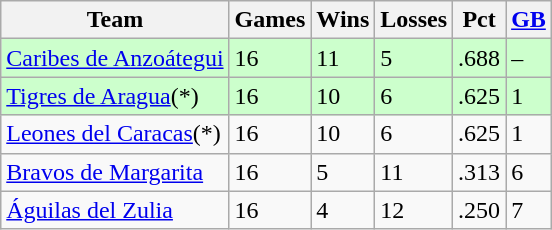<table class="wikitable">
<tr>
<th>Team</th>
<th>Games</th>
<th>Wins</th>
<th>Losses</th>
<th>Pct</th>
<th><a href='#'>GB</a></th>
</tr>
<tr style="background:#cfc;">
<td><a href='#'>Caribes de Anzoátegui</a></td>
<td>16</td>
<td>11</td>
<td>5</td>
<td>.688</td>
<td>–</td>
</tr>
<tr style="background:#cfc;">
<td><a href='#'>Tigres de Aragua</a>(*)</td>
<td>16</td>
<td>10</td>
<td>6</td>
<td>.625</td>
<td>1</td>
</tr>
<tr>
<td><a href='#'>Leones del Caracas</a>(*)</td>
<td>16</td>
<td>10</td>
<td>6</td>
<td>.625</td>
<td>1</td>
</tr>
<tr>
<td><a href='#'>Bravos de Margarita</a></td>
<td>16</td>
<td>5</td>
<td>11</td>
<td>.313</td>
<td>6</td>
</tr>
<tr>
<td><a href='#'>Águilas del Zulia</a></td>
<td>16</td>
<td>4</td>
<td>12</td>
<td>.250</td>
<td>7</td>
</tr>
</table>
